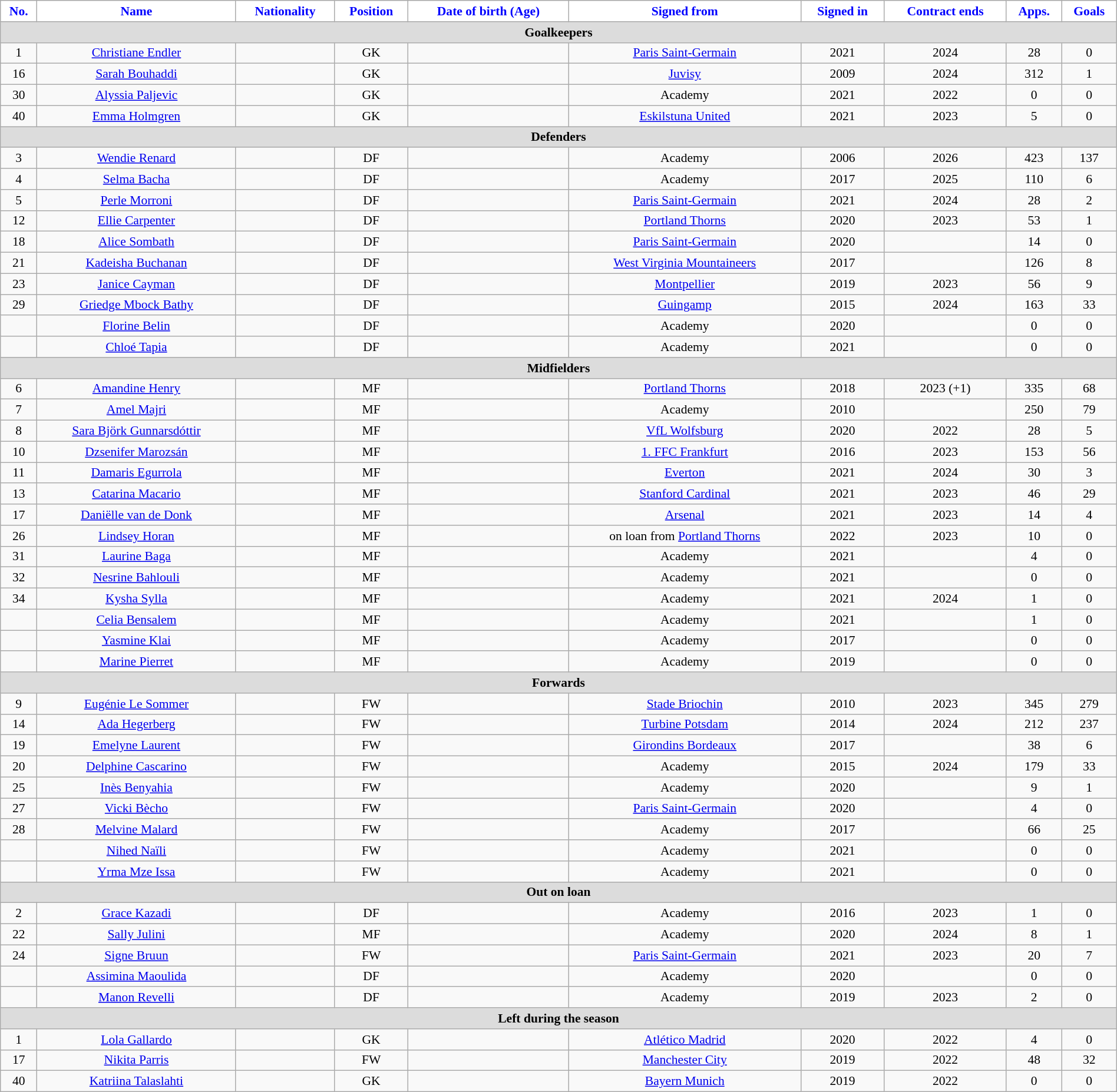<table class="wikitable"  style="text-align:center; font-size:90%; width:100%;">
<tr>
<th style="background:#FFFFFF; color:blue; text-align:center;">No.</th>
<th style="background:#FFFFFF; color:blue; text-align:center;">Name</th>
<th style="background:#FFFFFF; color:blue; text-align:center;">Nationality</th>
<th style="background:#FFFFFF; color:blue; text-align:center;">Position</th>
<th style="background:#FFFFFF; color:blue; text-align:center;">Date of birth (Age)</th>
<th style="background:#FFFFFF; color:blue; text-align:center;">Signed from</th>
<th style="background:#FFFFFF; color:blue; text-align:center;">Signed in</th>
<th style="background:#FFFFFF; color:blue; text-align:center;">Contract ends</th>
<th style="background:#FFFFFF; color:blue; text-align:center;">Apps.</th>
<th style="background:#FFFFFF; color:blue; text-align:center;">Goals</th>
</tr>
<tr>
<th colspan="11"  style="background:#dcdcdc; text-align:center;">Goalkeepers</th>
</tr>
<tr>
<td>1</td>
<td><a href='#'>Christiane Endler</a></td>
<td></td>
<td>GK</td>
<td></td>
<td><a href='#'>Paris Saint-Germain</a></td>
<td>2021</td>
<td>2024</td>
<td>28</td>
<td>0</td>
</tr>
<tr>
<td>16</td>
<td><a href='#'>Sarah Bouhaddi</a></td>
<td></td>
<td>GK</td>
<td></td>
<td><a href='#'>Juvisy</a></td>
<td>2009</td>
<td>2024</td>
<td>312</td>
<td>1</td>
</tr>
<tr>
<td>30</td>
<td><a href='#'>Alyssia Paljevic</a></td>
<td></td>
<td>GK</td>
<td></td>
<td>Academy</td>
<td>2021</td>
<td>2022</td>
<td>0</td>
<td>0</td>
</tr>
<tr>
<td>40</td>
<td><a href='#'>Emma Holmgren</a></td>
<td></td>
<td>GK</td>
<td></td>
<td><a href='#'>Eskilstuna United</a></td>
<td>2021</td>
<td>2023</td>
<td>5</td>
<td>0</td>
</tr>
<tr>
<th colspan="11"  style="background:#dcdcdc; text-align:center;">Defenders</th>
</tr>
<tr>
<td>3</td>
<td><a href='#'>Wendie Renard</a></td>
<td></td>
<td>DF</td>
<td></td>
<td>Academy</td>
<td>2006</td>
<td>2026</td>
<td>423</td>
<td>137</td>
</tr>
<tr>
<td>4</td>
<td><a href='#'>Selma Bacha</a></td>
<td></td>
<td>DF</td>
<td></td>
<td>Academy</td>
<td>2017</td>
<td>2025</td>
<td>110</td>
<td>6</td>
</tr>
<tr>
<td>5</td>
<td><a href='#'>Perle Morroni</a></td>
<td></td>
<td>DF</td>
<td></td>
<td><a href='#'>Paris Saint-Germain</a></td>
<td>2021</td>
<td>2024</td>
<td>28</td>
<td>2</td>
</tr>
<tr>
<td>12</td>
<td><a href='#'>Ellie Carpenter</a></td>
<td></td>
<td>DF</td>
<td></td>
<td><a href='#'>Portland Thorns</a></td>
<td>2020</td>
<td>2023</td>
<td>53</td>
<td>1</td>
</tr>
<tr>
<td>18</td>
<td><a href='#'>Alice Sombath</a></td>
<td></td>
<td>DF</td>
<td></td>
<td><a href='#'>Paris Saint-Germain</a></td>
<td>2020</td>
<td></td>
<td>14</td>
<td>0</td>
</tr>
<tr>
<td>21</td>
<td><a href='#'>Kadeisha Buchanan</a></td>
<td></td>
<td>DF</td>
<td></td>
<td><a href='#'>West Virginia Mountaineers</a></td>
<td>2017</td>
<td></td>
<td>126</td>
<td>8</td>
</tr>
<tr>
<td>23</td>
<td><a href='#'>Janice Cayman</a></td>
<td></td>
<td>DF</td>
<td></td>
<td><a href='#'>Montpellier</a></td>
<td>2019</td>
<td>2023</td>
<td>56</td>
<td>9</td>
</tr>
<tr>
<td>29</td>
<td><a href='#'>Griedge Mbock Bathy</a></td>
<td></td>
<td>DF</td>
<td></td>
<td><a href='#'>Guingamp</a></td>
<td>2015</td>
<td>2024</td>
<td>163</td>
<td>33</td>
</tr>
<tr>
<td></td>
<td><a href='#'>Florine Belin</a></td>
<td></td>
<td>DF</td>
<td></td>
<td>Academy</td>
<td>2020</td>
<td></td>
<td>0</td>
<td>0</td>
</tr>
<tr>
<td></td>
<td><a href='#'>Chloé Tapia</a></td>
<td></td>
<td>DF</td>
<td></td>
<td>Academy</td>
<td>2021</td>
<td></td>
<td>0</td>
<td>0</td>
</tr>
<tr>
<th colspan="11"  style="background:#dcdcdc; text-align:center;">Midfielders</th>
</tr>
<tr>
<td>6</td>
<td><a href='#'>Amandine Henry</a></td>
<td></td>
<td>MF</td>
<td></td>
<td><a href='#'>Portland Thorns</a></td>
<td>2018</td>
<td>2023 (+1)</td>
<td>335</td>
<td>68</td>
</tr>
<tr>
<td>7</td>
<td><a href='#'>Amel Majri</a></td>
<td></td>
<td>MF</td>
<td></td>
<td>Academy</td>
<td>2010</td>
<td></td>
<td>250</td>
<td>79</td>
</tr>
<tr>
<td>8</td>
<td><a href='#'>Sara Björk Gunnarsdóttir</a></td>
<td></td>
<td>MF</td>
<td></td>
<td><a href='#'>VfL Wolfsburg</a></td>
<td>2020</td>
<td>2022</td>
<td>28</td>
<td>5</td>
</tr>
<tr>
<td>10</td>
<td><a href='#'>Dzsenifer Marozsán</a></td>
<td></td>
<td>MF</td>
<td></td>
<td><a href='#'>1. FFC Frankfurt</a></td>
<td>2016</td>
<td>2023</td>
<td>153</td>
<td>56</td>
</tr>
<tr>
<td>11</td>
<td><a href='#'>Damaris Egurrola</a></td>
<td></td>
<td>MF</td>
<td></td>
<td><a href='#'>Everton</a></td>
<td>2021</td>
<td>2024</td>
<td>30</td>
<td>3</td>
</tr>
<tr>
<td>13</td>
<td><a href='#'>Catarina Macario</a></td>
<td></td>
<td>MF</td>
<td></td>
<td><a href='#'>Stanford Cardinal</a></td>
<td>2021</td>
<td>2023</td>
<td>46</td>
<td>29</td>
</tr>
<tr>
<td>17</td>
<td><a href='#'>Daniëlle van de Donk</a></td>
<td></td>
<td>MF</td>
<td></td>
<td><a href='#'>Arsenal</a></td>
<td>2021</td>
<td>2023</td>
<td>14</td>
<td>4</td>
</tr>
<tr>
<td>26</td>
<td><a href='#'>Lindsey Horan</a></td>
<td></td>
<td>MF</td>
<td></td>
<td>on loan from <a href='#'>Portland Thorns</a></td>
<td>2022</td>
<td>2023</td>
<td>10</td>
<td>0</td>
</tr>
<tr>
<td>31</td>
<td><a href='#'>Laurine Baga</a></td>
<td></td>
<td>MF</td>
<td></td>
<td>Academy</td>
<td>2021</td>
<td></td>
<td>4</td>
<td>0</td>
</tr>
<tr>
<td>32</td>
<td><a href='#'>Nesrine Bahlouli</a></td>
<td></td>
<td>MF</td>
<td></td>
<td>Academy</td>
<td>2021</td>
<td></td>
<td>0</td>
<td>0</td>
</tr>
<tr>
<td>34</td>
<td><a href='#'>Kysha Sylla</a></td>
<td></td>
<td>MF</td>
<td></td>
<td>Academy</td>
<td>2021</td>
<td>2024</td>
<td>1</td>
<td>0</td>
</tr>
<tr>
<td></td>
<td><a href='#'>Celia Bensalem</a></td>
<td></td>
<td>MF</td>
<td></td>
<td>Academy</td>
<td>2021</td>
<td></td>
<td>1</td>
<td>0</td>
</tr>
<tr>
<td></td>
<td><a href='#'>Yasmine Klai</a></td>
<td></td>
<td>MF</td>
<td></td>
<td>Academy</td>
<td>2017</td>
<td></td>
<td>0</td>
<td>0</td>
</tr>
<tr>
<td></td>
<td><a href='#'>Marine Pierret</a></td>
<td></td>
<td>MF</td>
<td></td>
<td>Academy</td>
<td>2019</td>
<td></td>
<td>0</td>
<td>0</td>
</tr>
<tr>
<th colspan="11"  style="background:#dcdcdc; text-align:center;">Forwards</th>
</tr>
<tr>
<td>9</td>
<td><a href='#'>Eugénie Le Sommer</a></td>
<td></td>
<td>FW</td>
<td></td>
<td><a href='#'>Stade Briochin</a></td>
<td>2010</td>
<td>2023</td>
<td>345</td>
<td>279</td>
</tr>
<tr>
<td>14</td>
<td><a href='#'>Ada Hegerberg</a></td>
<td></td>
<td>FW</td>
<td></td>
<td><a href='#'>Turbine Potsdam</a></td>
<td>2014</td>
<td>2024</td>
<td>212</td>
<td>237</td>
</tr>
<tr>
<td>19</td>
<td><a href='#'>Emelyne Laurent</a></td>
<td></td>
<td>FW</td>
<td></td>
<td><a href='#'>Girondins Bordeaux</a></td>
<td>2017</td>
<td></td>
<td>38</td>
<td>6</td>
</tr>
<tr>
<td>20</td>
<td><a href='#'>Delphine Cascarino</a></td>
<td></td>
<td>FW</td>
<td></td>
<td>Academy</td>
<td>2015</td>
<td>2024</td>
<td>179</td>
<td>33</td>
</tr>
<tr>
<td>25</td>
<td><a href='#'>Inès Benyahia</a></td>
<td></td>
<td>FW</td>
<td></td>
<td>Academy</td>
<td>2020</td>
<td></td>
<td>9</td>
<td>1</td>
</tr>
<tr>
<td>27</td>
<td><a href='#'>Vicki Bècho</a></td>
<td></td>
<td>FW</td>
<td></td>
<td><a href='#'>Paris Saint-Germain</a></td>
<td>2020</td>
<td></td>
<td>4</td>
<td>0</td>
</tr>
<tr>
<td>28</td>
<td><a href='#'>Melvine Malard</a></td>
<td></td>
<td>FW</td>
<td></td>
<td>Academy</td>
<td>2017</td>
<td></td>
<td>66</td>
<td>25</td>
</tr>
<tr>
<td></td>
<td><a href='#'>Nihed Naïli</a></td>
<td></td>
<td>FW</td>
<td></td>
<td>Academy</td>
<td>2021</td>
<td></td>
<td>0</td>
<td>0</td>
</tr>
<tr>
<td></td>
<td><a href='#'>Yrma Mze Issa</a></td>
<td></td>
<td>FW</td>
<td></td>
<td>Academy</td>
<td>2021</td>
<td></td>
<td>0</td>
<td>0</td>
</tr>
<tr>
<th colspan="11"  style="background:#dcdcdc; text-align:center;">Out on loan</th>
</tr>
<tr>
<td>2</td>
<td><a href='#'>Grace Kazadi</a></td>
<td></td>
<td>DF</td>
<td></td>
<td>Academy</td>
<td>2016</td>
<td>2023</td>
<td>1</td>
<td>0</td>
</tr>
<tr>
<td>22</td>
<td><a href='#'>Sally Julini</a></td>
<td></td>
<td>MF</td>
<td></td>
<td>Academy</td>
<td>2020</td>
<td>2024</td>
<td>8</td>
<td>1</td>
</tr>
<tr>
<td>24</td>
<td><a href='#'>Signe Bruun</a></td>
<td></td>
<td>FW</td>
<td></td>
<td><a href='#'>Paris Saint-Germain</a></td>
<td>2021</td>
<td>2023</td>
<td>20</td>
<td>7</td>
</tr>
<tr>
<td></td>
<td><a href='#'>Assimina Maoulida</a></td>
<td></td>
<td>DF</td>
<td></td>
<td>Academy</td>
<td>2020</td>
<td></td>
<td>0</td>
<td>0</td>
</tr>
<tr>
<td></td>
<td><a href='#'>Manon Revelli</a></td>
<td></td>
<td>DF</td>
<td></td>
<td>Academy</td>
<td>2019</td>
<td>2023</td>
<td>2</td>
<td>0</td>
</tr>
<tr>
<th colspan="11"  style="background:#dcdcdc; text-align:center;">Left during the season</th>
</tr>
<tr>
<td>1</td>
<td><a href='#'>Lola Gallardo</a></td>
<td></td>
<td>GK</td>
<td></td>
<td><a href='#'>Atlético Madrid</a></td>
<td>2020</td>
<td>2022</td>
<td>4</td>
<td>0</td>
</tr>
<tr>
<td>17</td>
<td><a href='#'>Nikita Parris</a></td>
<td></td>
<td>FW</td>
<td></td>
<td><a href='#'>Manchester City</a></td>
<td>2019</td>
<td>2022</td>
<td>48</td>
<td>32</td>
</tr>
<tr>
<td>40</td>
<td><a href='#'>Katriina Talaslahti</a></td>
<td></td>
<td>GK</td>
<td></td>
<td><a href='#'>Bayern Munich</a></td>
<td>2019</td>
<td>2022</td>
<td>0</td>
<td>0</td>
</tr>
</table>
